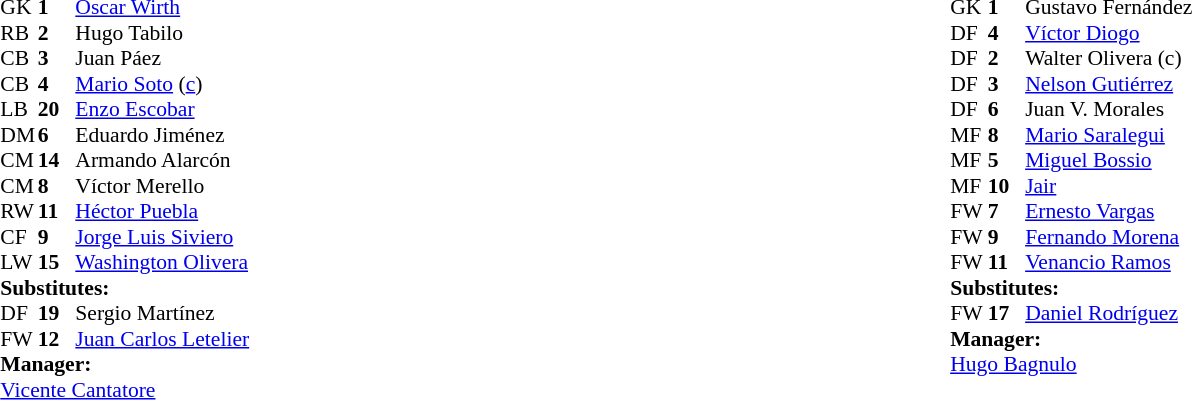<table width="100%">
<tr>
<td valign="top" width="50%"><br><table style="font-size: 90%" cellspacing="0" cellpadding="0" align=center>
<tr>
<th width=25></th>
<th width=25></th>
</tr>
<tr>
<td>GK</td>
<td><strong>1</strong></td>
<td> <a href='#'>Oscar Wirth</a></td>
</tr>
<tr>
<td>RB</td>
<td><strong>2</strong></td>
<td> Hugo Tabilo</td>
<td></td>
<td></td>
</tr>
<tr>
<td>CB</td>
<td><strong>3</strong></td>
<td> Juan Páez</td>
</tr>
<tr>
<td>CB</td>
<td><strong>4</strong></td>
<td> <a href='#'>Mario Soto</a> (<a href='#'>c</a>)</td>
</tr>
<tr>
<td>LB</td>
<td><strong>20</strong></td>
<td> <a href='#'>Enzo Escobar</a></td>
</tr>
<tr>
<td>DM</td>
<td><strong>6</strong></td>
<td> Eduardo Jiménez</td>
</tr>
<tr>
<td>CM</td>
<td><strong>14</strong></td>
<td> Armando Alarcón</td>
</tr>
<tr>
<td>CM</td>
<td><strong>8</strong></td>
<td> Víctor Merello</td>
</tr>
<tr>
<td>RW</td>
<td><strong>11</strong></td>
<td> <a href='#'>Héctor Puebla</a></td>
</tr>
<tr>
<td>CF</td>
<td><strong>9</strong></td>
<td> <a href='#'>Jorge Luis Siviero</a></td>
</tr>
<tr>
<td>LW</td>
<td><strong>15</strong></td>
<td> <a href='#'>Washington Olivera</a></td>
<td></td>
<td></td>
</tr>
<tr>
<td colspan=3><strong>Substitutes:</strong></td>
</tr>
<tr>
<td>DF</td>
<td><strong>19</strong></td>
<td> Sergio Martínez</td>
<td></td>
<td></td>
</tr>
<tr>
<td>FW</td>
<td><strong>12</strong></td>
<td> <a href='#'>Juan Carlos Letelier</a></td>
<td></td>
<td></td>
</tr>
<tr>
<td colspan=3><strong>Manager:</strong></td>
</tr>
<tr>
<td colspan=4> <a href='#'>Vicente Cantatore</a></td>
</tr>
</table>
</td>
<td style="vertical-align:top; width:50%"><br><table cellspacing="0" cellpadding="0" style="font-size:90%; margin:auto">
<tr>
<th width=25></th>
<th width=25></th>
</tr>
<tr>
<td>GK</td>
<td><strong>1</strong></td>
<td> Gustavo Fernández</td>
</tr>
<tr>
<td>DF</td>
<td><strong>4</strong></td>
<td> <a href='#'>Víctor Diogo</a></td>
</tr>
<tr>
<td>DF</td>
<td><strong>2</strong></td>
<td> Walter Olivera (c)</td>
</tr>
<tr>
<td>DF</td>
<td><strong>3</strong></td>
<td> <a href='#'>Nelson Gutiérrez</a></td>
</tr>
<tr>
<td>DF</td>
<td><strong>6</strong></td>
<td> Juan V. Morales</td>
</tr>
<tr>
<td>MF</td>
<td><strong>8</strong></td>
<td> <a href='#'>Mario Saralegui</a></td>
</tr>
<tr>
<td>MF</td>
<td><strong>5</strong></td>
<td> <a href='#'>Miguel Bossio</a></td>
</tr>
<tr>
<td>MF</td>
<td><strong>10</strong></td>
<td> <a href='#'>Jair</a></td>
</tr>
<tr>
<td>FW</td>
<td><strong>7</strong></td>
<td> <a href='#'>Ernesto Vargas</a></td>
<td></td>
<td></td>
</tr>
<tr>
<td>FW</td>
<td><strong>9</strong></td>
<td> <a href='#'>Fernando Morena</a></td>
</tr>
<tr>
<td>FW</td>
<td><strong>11</strong></td>
<td> <a href='#'>Venancio Ramos</a></td>
</tr>
<tr>
<td colspan=3><strong>Substitutes:</strong></td>
</tr>
<tr>
<td>FW</td>
<td><strong>17</strong></td>
<td> <a href='#'>Daniel Rodríguez</a></td>
<td></td>
<td></td>
</tr>
<tr>
<td colspan=3><strong>Manager:</strong></td>
</tr>
<tr>
<td colspan=4> <a href='#'>Hugo Bagnulo</a></td>
</tr>
</table>
</td>
</tr>
</table>
